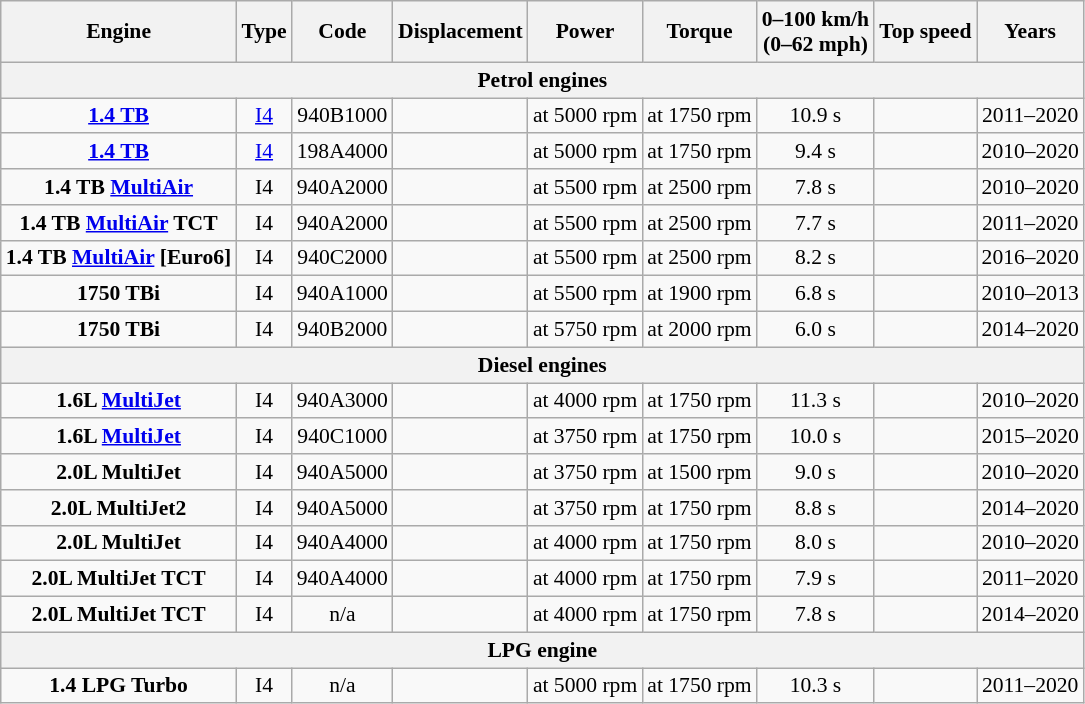<table class="wikitable" style="text-align:center; font-size:90%;">
<tr>
<th>Engine</th>
<th>Type</th>
<th>Code</th>
<th>Displacement</th>
<th>Power</th>
<th>Torque</th>
<th>0–100 km/h<br>(0–62 mph)</th>
<th>Top speed</th>
<th>Years</th>
</tr>
<tr>
<th colspan="9">Petrol engines</th>
</tr>
<tr>
<td><strong><a href='#'>1.4 TB</a></strong></td>
<td><a href='#'>I4</a></td>
<td>940B1000</td>
<td></td>
<td> at 5000 rpm</td>
<td> at 1750 rpm</td>
<td>10.9 s</td>
<td></td>
<td>2011–2020</td>
</tr>
<tr>
<td><strong><a href='#'>1.4 TB</a></strong></td>
<td><a href='#'>I4</a></td>
<td>198A4000</td>
<td></td>
<td> at 5000 rpm</td>
<td> at 1750 rpm</td>
<td>9.4 s</td>
<td></td>
<td>2010–2020</td>
</tr>
<tr>
<td><strong>1.4 TB <a href='#'>MultiAir</a></strong></td>
<td>I4</td>
<td>940A2000</td>
<td></td>
<td> at 5500 rpm</td>
<td> at 2500 rpm</td>
<td>7.8 s</td>
<td></td>
<td>2010–2020</td>
</tr>
<tr>
<td><strong>1.4 TB <a href='#'>MultiAir</a> TCT</strong></td>
<td>I4</td>
<td>940A2000</td>
<td></td>
<td> at 5500 rpm</td>
<td> at 2500 rpm</td>
<td>7.7 s</td>
<td></td>
<td>2011–2020</td>
</tr>
<tr>
<td><strong>1.4 TB <a href='#'>MultiAir</a> [Euro6]</strong></td>
<td>I4</td>
<td>940C2000</td>
<td></td>
<td> at 5500 rpm</td>
<td> at 2500 rpm</td>
<td>8.2 s</td>
<td></td>
<td>2016–2020</td>
</tr>
<tr>
<td><strong>1750 TBi</strong></td>
<td>I4</td>
<td>940A1000</td>
<td></td>
<td> at 5500 rpm</td>
<td> at 1900 rpm</td>
<td>6.8 s</td>
<td></td>
<td>2010–2013</td>
</tr>
<tr>
<td><strong>1750 TBi</strong></td>
<td>I4</td>
<td>940B2000</td>
<td></td>
<td> at 5750 rpm</td>
<td> at 2000 rpm</td>
<td>6.0 s</td>
<td></td>
<td>2014–2020</td>
</tr>
<tr>
<th colspan="9">Diesel engines</th>
</tr>
<tr>
<td><strong>1.6L <a href='#'>MultiJet</a></strong></td>
<td>I4</td>
<td>940A3000</td>
<td></td>
<td> at 4000 rpm</td>
<td> at 1750 rpm</td>
<td>11.3 s</td>
<td></td>
<td>2010–2020</td>
</tr>
<tr>
<td><strong>1.6L <a href='#'>MultiJet</a></strong></td>
<td>I4</td>
<td>940C1000</td>
<td></td>
<td> at 3750 rpm</td>
<td> at 1750 rpm</td>
<td>10.0 s</td>
<td></td>
<td>2015–2020</td>
</tr>
<tr>
<td><strong>2.0L MultiJet</strong></td>
<td>I4</td>
<td>940A5000</td>
<td></td>
<td> at 3750 rpm</td>
<td> at 1500 rpm</td>
<td>9.0 s</td>
<td></td>
<td>2010–2020</td>
</tr>
<tr>
<td><strong>2.0L MultiJet2</strong></td>
<td>I4</td>
<td>940A5000</td>
<td></td>
<td> at 3750 rpm</td>
<td> at 1750 rpm</td>
<td>8.8 s</td>
<td></td>
<td>2014–2020</td>
</tr>
<tr>
<td><strong>2.0L MultiJet</strong></td>
<td>I4</td>
<td>940A4000</td>
<td></td>
<td> at 4000 rpm</td>
<td> at 1750 rpm</td>
<td>8.0 s</td>
<td></td>
<td>2010–2020</td>
</tr>
<tr>
<td><strong>2.0L MultiJet TCT</strong></td>
<td>I4</td>
<td>940A4000</td>
<td></td>
<td> at 4000 rpm</td>
<td> at 1750 rpm</td>
<td>7.9 s</td>
<td></td>
<td>2011–2020</td>
</tr>
<tr>
<td><strong>2.0L MultiJet TCT</strong></td>
<td>I4</td>
<td>n/a</td>
<td></td>
<td> at 4000 rpm</td>
<td> at 1750 rpm</td>
<td>7.8 s</td>
<td></td>
<td>2014–2020</td>
</tr>
<tr>
<th colspan="9">LPG engine</th>
</tr>
<tr>
<td><strong>1.4 LPG Turbo</strong></td>
<td>I4</td>
<td>n/a</td>
<td></td>
<td> at 5000 rpm</td>
<td> at 1750 rpm</td>
<td>10.3 s</td>
<td></td>
<td>2011–2020</td>
</tr>
</table>
